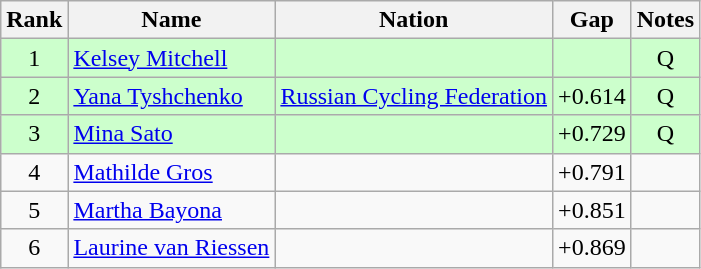<table class="wikitable sortable" style="text-align:center">
<tr>
<th>Rank</th>
<th>Name</th>
<th>Nation</th>
<th>Gap</th>
<th>Notes</th>
</tr>
<tr bgcolor=ccffcc>
<td>1</td>
<td align=left><a href='#'>Kelsey Mitchell</a></td>
<td align=left></td>
<td></td>
<td>Q</td>
</tr>
<tr bgcolor=ccffcc>
<td>2</td>
<td align=left><a href='#'>Yana Tyshchenko</a></td>
<td align=left><a href='#'>Russian Cycling Federation</a></td>
<td>+0.614</td>
<td>Q</td>
</tr>
<tr bgcolor=ccffcc>
<td>3</td>
<td align=left><a href='#'>Mina Sato</a></td>
<td align=left></td>
<td>+0.729</td>
<td>Q</td>
</tr>
<tr>
<td>4</td>
<td align=left><a href='#'>Mathilde Gros</a></td>
<td align=left></td>
<td>+0.791</td>
<td></td>
</tr>
<tr>
<td>5</td>
<td align=left><a href='#'>Martha Bayona</a></td>
<td align=left></td>
<td>+0.851</td>
<td></td>
</tr>
<tr>
<td>6</td>
<td align=left><a href='#'>Laurine van Riessen</a></td>
<td align=left></td>
<td>+0.869</td>
<td></td>
</tr>
</table>
